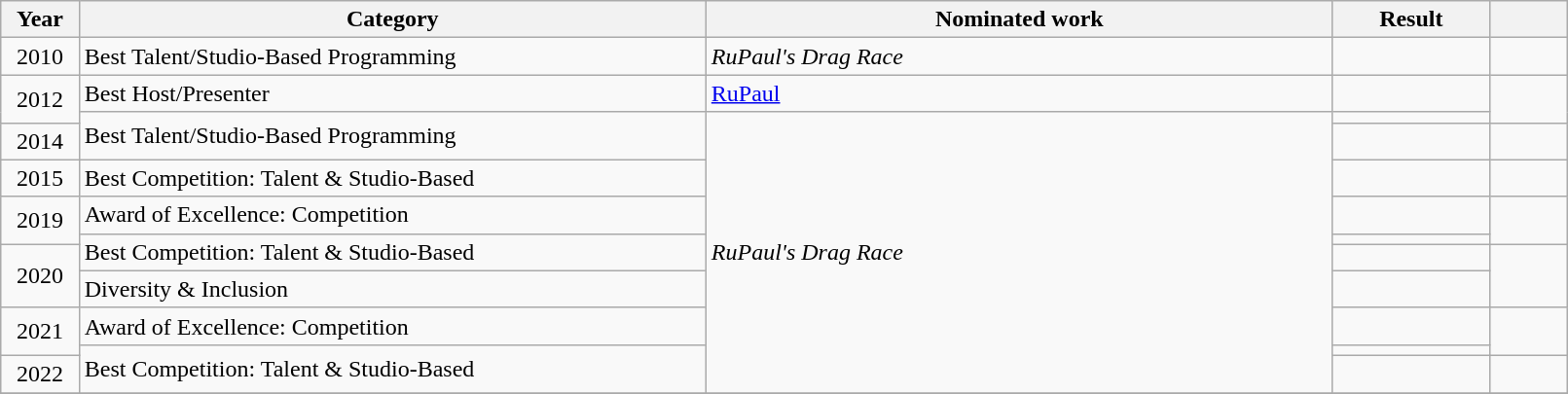<table class="wikitable" style="width:85%;">
<tr>
<th width=5%>Year</th>
<th style="width:40%;">Category</th>
<th style="width:40%;">Nominated work</th>
<th style="width:10%;">Result</th>
<th width=5%></th>
</tr>
<tr>
<td style="text-align: center;">2010</td>
<td>Best Talent/Studio-Based Programming</td>
<td><em>RuPaul's Drag Race</em></td>
<td></td>
<td style="text-align: center;"></td>
</tr>
<tr>
<td rowspan="2" style="text-align: center;">2012</td>
<td>Best Host/Presenter</td>
<td><a href='#'>RuPaul</a></td>
<td></td>
<td rowspan="2" style="text-align: center;"></td>
</tr>
<tr>
<td rowspan="2">Best Talent/Studio-Based Programming</td>
<td rowspan="10"><em>RuPaul's Drag Race</em></td>
<td></td>
</tr>
<tr>
<td style="text-align: center;">2014</td>
<td></td>
<td style="text-align: center;"></td>
</tr>
<tr>
<td style="text-align: center;">2015</td>
<td>Best Competition: Talent & Studio-Based</td>
<td></td>
<td style="text-align: center;"></td>
</tr>
<tr>
<td rowspan="2" style="text-align: center;">2019</td>
<td>Award of Excellence: Competition</td>
<td></td>
<td rowspan="2" style="text-align: center;"></td>
</tr>
<tr>
<td rowspan="2">Best Competition: Talent & Studio-Based</td>
<td></td>
</tr>
<tr>
<td rowspan="2" style="text-align: center;">2020</td>
<td></td>
<td rowspan="2" style="text-align: center;"></td>
</tr>
<tr>
<td>Diversity & Inclusion</td>
<td></td>
</tr>
<tr>
<td rowspan="2" style="text-align: center;">2021</td>
<td>Award of Excellence: Competition</td>
<td></td>
<td rowspan="2" style="text-align: center;"></td>
</tr>
<tr>
<td rowspan="2">Best Competition: Talent & Studio-Based</td>
<td></td>
</tr>
<tr>
<td style="text-align: center;">2022</td>
<td></td>
<td style="text-align: center;"></td>
</tr>
<tr>
</tr>
</table>
